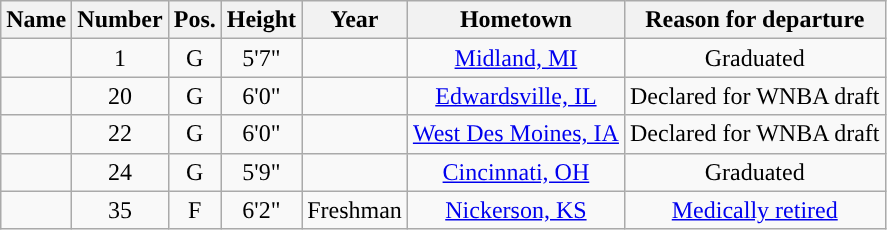<table class="wikitable sortable" style="text-align:center">
<tr align=center>
<th>Name</th>
<th>Number</th>
<th>Pos.</th>
<th>Height</th>
<th>Year</th>
<th>Hometown</th>
<th class="unsortable">Reason for departure</th>
</tr>
<tr>
<td></td>
<td>1</td>
<td>G</td>
<td>5'7"</td>
<td></td>
<td><a href='#'>Midland, MI</a></td>
<td>Graduated</td>
</tr>
<tr>
<td></td>
<td>20</td>
<td>G</td>
<td>6'0"</td>
<td></td>
<td><a href='#'>Edwardsville, IL</a></td>
<td>Declared for WNBA draft</td>
</tr>
<tr>
<td></td>
<td>22</td>
<td>G</td>
<td>6'0"</td>
<td></td>
<td><a href='#'>West Des Moines, IA</a></td>
<td>Declared for WNBA draft</td>
</tr>
<tr>
<td></td>
<td>24</td>
<td>G</td>
<td>5'9"</td>
<td></td>
<td><a href='#'>Cincinnati, OH</a></td>
<td>Graduated</td>
</tr>
<tr>
<td></td>
<td>35</td>
<td>F</td>
<td>6'2"</td>
<td>Freshman</td>
<td><a href='#'>Nickerson, KS</a></td>
<td><a href='#'>Medically retired</a></td>
</tr>
</table>
